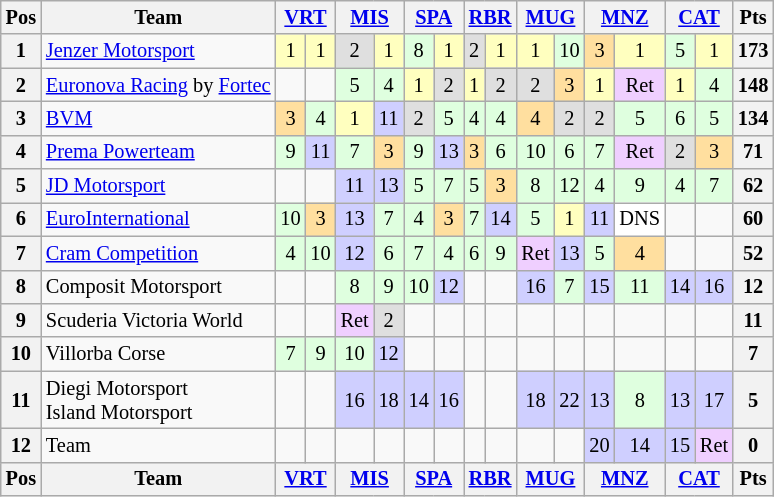<table class="wikitable" style="font-size: 85%; text-align:center">
<tr valign="top">
<th valign="middle">Pos</th>
<th valign="middle">Team</th>
<th colspan=2><a href='#'>VRT</a><br></th>
<th colspan=2><a href='#'>MIS</a><br></th>
<th colspan=2><a href='#'>SPA</a><br></th>
<th colspan=2><a href='#'>RBR</a><br></th>
<th colspan=2><a href='#'>MUG</a><br></th>
<th colspan=2><a href='#'>MNZ</a><br></th>
<th colspan=2><a href='#'>CAT</a><br></th>
<th valign="middle">Pts</th>
</tr>
<tr>
<th>1</th>
<td align=left> <a href='#'>Jenzer Motorsport</a></td>
<td style="background:#ffffbf;">1</td>
<td style="background:#ffffbf;">1</td>
<td style="background:#dfdfdf;">2</td>
<td style="background:#ffffbf;">1</td>
<td style="background:#dfffdf;">8</td>
<td style="background:#ffffbf;">1</td>
<td style="background:#dfdfdf;">2</td>
<td style="background:#ffffbf;">1</td>
<td style="background:#ffffbf;">1</td>
<td style="background:#dfffdf;">10</td>
<td style="background:#ffdf9f;">3</td>
<td style="background:#ffffbf;">1</td>
<td style="background:#dfffdf;">5</td>
<td style="background:#ffffbf;">1</td>
<th>173</th>
</tr>
<tr>
<th>2</th>
<td align=left> <a href='#'>Euronova Racing</a> by <a href='#'>Fortec</a></td>
<td></td>
<td></td>
<td style="background:#dfffdf;">5</td>
<td style="background:#dfffdf;">4</td>
<td style="background:#ffffbf;">1</td>
<td style="background:#dfdfdf;">2</td>
<td style="background:#ffffbf;">1</td>
<td style="background:#dfdfdf;">2</td>
<td style="background:#dfdfdf;">2</td>
<td style="background:#ffdf9f;">3</td>
<td style="background:#ffffbf;">1</td>
<td style="background:#efcfff;">Ret</td>
<td style="background:#ffffbf;">1</td>
<td style="background:#dfffdf;">4</td>
<th>148</th>
</tr>
<tr>
<th>3</th>
<td align=left> <a href='#'>BVM</a></td>
<td style="background:#ffdf9f;">3</td>
<td style="background:#dfffdf;">4</td>
<td style="background:#ffffbf;">1</td>
<td style="background:#cfcfff;">11</td>
<td style="background:#dfdfdf;">2</td>
<td style="background:#dfffdf;">5</td>
<td style="background:#dfffdf;">4</td>
<td style="background:#dfffdf;">4</td>
<td style="background:#ffdf9f;">4</td>
<td style="background:#dfdfdf;">2</td>
<td style="background:#dfdfdf;">2</td>
<td style="background:#dfffdf;">5</td>
<td style="background:#dfffdf;">6</td>
<td style="background:#dfffdf;">5</td>
<th>134</th>
</tr>
<tr>
<th>4</th>
<td align=left> <a href='#'>Prema Powerteam</a></td>
<td style="background:#dfffdf;">9</td>
<td style="background:#cfcfff;">11</td>
<td style="background:#dfffdf;">7</td>
<td style="background:#ffdf9f;">3</td>
<td style="background:#dfffdf;">9</td>
<td style="background:#cfcfff;">13</td>
<td style="background:#ffdf9f;">3</td>
<td style="background:#dfffdf;">6</td>
<td style="background:#dfffdf;">10</td>
<td style="background:#dfffdf;">6</td>
<td style="background:#dfffdf;">7</td>
<td style="background:#efcfff;">Ret</td>
<td style="background:#dfdfdf;">2</td>
<td style="background:#ffdf9f;">3</td>
<th>71</th>
</tr>
<tr>
<th>5</th>
<td align=left> <a href='#'>JD Motorsport</a></td>
<td></td>
<td></td>
<td style="background:#cfcfff;">11</td>
<td style="background:#cfcfff;">13</td>
<td style="background:#dfffdf;">5</td>
<td style="background:#dfffdf;">7</td>
<td style="background:#dfffdf;">5</td>
<td style="background:#ffdf9f;">3</td>
<td style="background:#dfffdf;">8</td>
<td style="background:#dfffdf;">12</td>
<td style="background:#dfffdf;">4</td>
<td style="background:#dfffdf;">9</td>
<td style="background:#dfffdf;">4</td>
<td style="background:#dfffdf;">7</td>
<th>62</th>
</tr>
<tr>
<th>6</th>
<td align=left> <a href='#'>EuroInternational</a></td>
<td style="background:#dfffdf;">10</td>
<td style="background:#ffdf9f;">3</td>
<td style="background:#cfcfff;">13</td>
<td style="background:#dfffdf;">7</td>
<td style="background:#dfffdf;">4</td>
<td style="background:#ffdf9f;">3</td>
<td style="background:#dfffdf;">7</td>
<td style="background:#cfcfff;">14</td>
<td style="background:#dfffdf;">5</td>
<td style="background:#ffffbf;">1</td>
<td style="background:#cfcfff;">11</td>
<td style="background:#ffffff;">DNS</td>
<td></td>
<td></td>
<th>60</th>
</tr>
<tr>
<th>7</th>
<td align=left> <a href='#'>Cram Competition</a></td>
<td style="background:#dfffdf;">4</td>
<td style="background:#dfffdf;">10</td>
<td style="background:#cfcfff;">12</td>
<td style="background:#dfffdf;">6</td>
<td style="background:#dfffdf;">7</td>
<td style="background:#dfffdf;">4</td>
<td style="background:#dfffdf;">6</td>
<td style="background:#dfffdf;">9</td>
<td style="background:#efcfff;">Ret</td>
<td style="background:#cfcfff;">13</td>
<td style="background:#dfffdf;">5</td>
<td style="background:#ffdf9f;">4</td>
<td></td>
<td></td>
<th>52</th>
</tr>
<tr>
<th>8</th>
<td align=left> Composit Motorsport</td>
<td></td>
<td></td>
<td style="background:#dfffdf;">8</td>
<td style="background:#dfffdf;">9</td>
<td style="background:#dfffdf;">10</td>
<td style="background:#cfcfff;">12</td>
<td></td>
<td></td>
<td style="background:#cfcfff;">16</td>
<td style="background:#dfffdf;">7</td>
<td style="background:#cfcfff;">15</td>
<td style="background:#dfffdf;">11</td>
<td style="background:#cfcfff;">14</td>
<td style="background:#cfcfff;">16</td>
<th>12</th>
</tr>
<tr>
<th>9</th>
<td align=left> Scuderia Victoria World</td>
<td></td>
<td></td>
<td style="background:#efcfff;">Ret</td>
<td style="background:#dfdfdf;">2</td>
<td></td>
<td></td>
<td></td>
<td></td>
<td></td>
<td></td>
<td></td>
<td></td>
<td></td>
<td></td>
<th>11</th>
</tr>
<tr>
<th>10</th>
<td align=left> Villorba Corse</td>
<td style="background:#dfffdf;">7</td>
<td style="background:#dfffdf;">9</td>
<td style="background:#dfffdf;">10</td>
<td style="background:#cfcfff;">12</td>
<td></td>
<td></td>
<td></td>
<td></td>
<td></td>
<td></td>
<td></td>
<td></td>
<td></td>
<td></td>
<th>7</th>
</tr>
<tr>
<th>11</th>
<td align=left> Diegi Motorsport<br> Island Motorsport</td>
<td></td>
<td></td>
<td style="background:#cfcfff;">16</td>
<td style="background:#cfcfff;">18</td>
<td style="background:#cfcfff;">14</td>
<td style="background:#cfcfff;">16</td>
<td></td>
<td></td>
<td style="background:#cfcfff;">18</td>
<td style="background:#cfcfff;">22</td>
<td style="background:#cfcfff;">13</td>
<td style="background:#dfffdf;">8</td>
<td style="background:#cfcfff;">13</td>
<td style="background:#cfcfff;">17</td>
<th>5</th>
</tr>
<tr>
<th>12</th>
<td align=left> Team </td>
<td></td>
<td></td>
<td></td>
<td></td>
<td></td>
<td></td>
<td></td>
<td></td>
<td></td>
<td></td>
<td style="background:#cfcfff;">20</td>
<td style="background:#cfcfff;">14</td>
<td style="background:#cfcfff;">15</td>
<td style="background:#efcfff;">Ret</td>
<th>0</th>
</tr>
<tr valign="top">
<th valign="middle">Pos</th>
<th valign="middle">Team</th>
<th colspan=2><a href='#'>VRT</a><br></th>
<th colspan=2><a href='#'>MIS</a><br></th>
<th colspan=2><a href='#'>SPA</a><br></th>
<th colspan=2><a href='#'>RBR</a><br></th>
<th colspan=2><a href='#'>MUG</a><br></th>
<th colspan=2><a href='#'>MNZ</a><br></th>
<th colspan=2><a href='#'>CAT</a><br></th>
<th valign="middle">Pts</th>
</tr>
</table>
